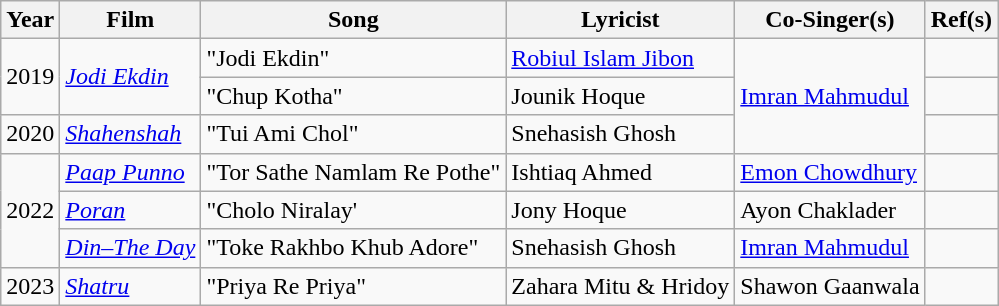<table class="wikitable">
<tr>
<th>Year</th>
<th>Film</th>
<th>Song</th>
<th>Lyricist</th>
<th>Co-Singer(s)</th>
<th>Ref(s)</th>
</tr>
<tr>
<td rowspan="2">2019</td>
<td rowspan="2"><em><a href='#'>Jodi Ekdin</a></em></td>
<td>"Jodi Ekdin"</td>
<td><a href='#'>Robiul Islam Jibon</a></td>
<td rowspan="3"><a href='#'>Imran Mahmudul</a></td>
<td></td>
</tr>
<tr>
<td>"Chup Kotha"</td>
<td>Jounik Hoque</td>
<td></td>
</tr>
<tr>
<td>2020</td>
<td><em><a href='#'>Shahenshah</a></em></td>
<td>"Tui Ami Chol"</td>
<td>Snehasish Ghosh</td>
<td></td>
</tr>
<tr>
<td rowspan="3">2022</td>
<td><em><a href='#'>Paap Punno</a></em></td>
<td>"Tor Sathe Namlam Re Pothe"</td>
<td>Ishtiaq Ahmed</td>
<td><a href='#'>Emon Chowdhury</a></td>
<td></td>
</tr>
<tr>
<td><em><a href='#'>Poran</a></em></td>
<td>"Cholo Niralay'</td>
<td>Jony Hoque</td>
<td>Ayon Chaklader</td>
<td></td>
</tr>
<tr>
<td><em><a href='#'>Din–The Day</a></em></td>
<td>"Toke Rakhbo Khub Adore"</td>
<td>Snehasish Ghosh</td>
<td><a href='#'>Imran Mahmudul</a></td>
<td></td>
</tr>
<tr>
<td>2023</td>
<td><em><a href='#'>Shatru</a></em></td>
<td>"Priya Re Priya"</td>
<td>Zahara Mitu & Hridoy</td>
<td>Shawon Gaanwala</td>
<td></td>
</tr>
</table>
